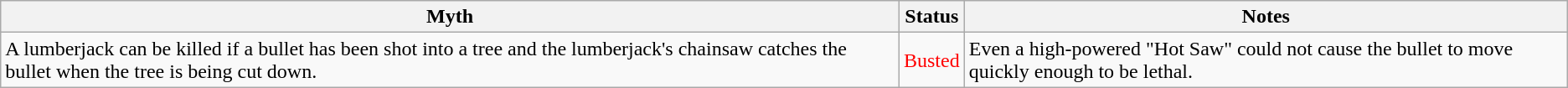<table class="wikitable plainrowheaders">
<tr>
<th scope"col">Myth</th>
<th scope"col">Status</th>
<th scope"col">Notes</th>
</tr>
<tr>
<td scope"row">A lumberjack can be killed if a bullet has been shot into a tree and the lumberjack's chainsaw catches the bullet when the tree is being cut down.</td>
<td style="color:red">Busted</td>
<td>Even a high-powered "Hot Saw" could not cause the bullet to move quickly enough to be lethal.</td>
</tr>
</table>
